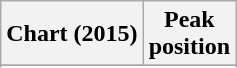<table class="wikitable sortable plainrowheaders" style="text-align:center">
<tr>
<th scope="col">Chart (2015)</th>
<th scope="col">Peak<br> position</th>
</tr>
<tr>
</tr>
<tr>
</tr>
<tr>
</tr>
<tr>
</tr>
<tr>
</tr>
<tr>
</tr>
</table>
